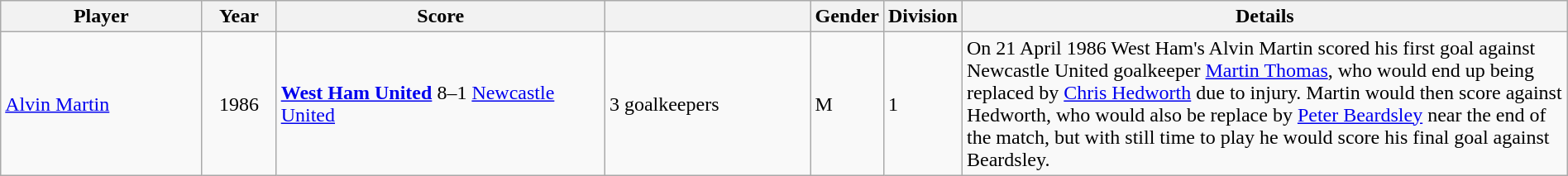<table class="wikitable sortable" width=100%>
<tr>
<th width = 14%>Player</th>
<th width = 5%>Year</th>
<th width = 23%>Score</th>
<th width = 14%></th>
<th width = 1%>Gender</th>
<th>Division</th>
<th width="50%">Details</th>
</tr>
<tr>
<td> <a href='#'>Alvin Martin</a></td>
<td align=center>1986</td>
<td><a href='#'><strong>West Ham United</strong></a> 8–1 <a href='#'>Newcastle United</a></td>
<td>3 goalkeepers</td>
<td>M</td>
<td>1</td>
<td>On 21 April 1986 West Ham's Alvin Martin scored his first goal against Newcastle United goalkeeper <a href='#'>Martin Thomas</a>, who would end up being replaced by <a href='#'>Chris Hedworth</a> due to injury. Martin would then score against Hedworth, who would also be replace by <a href='#'>Peter Beardsley</a> near the end of the match, but with still time to play he would score his final goal against Beardsley.</td>
</tr>
</table>
